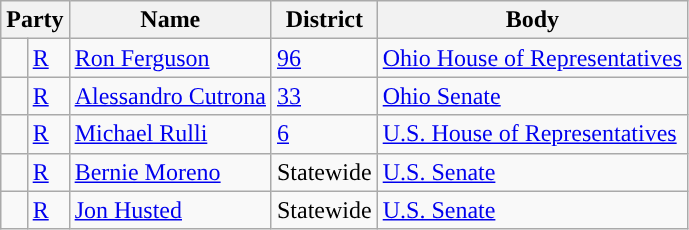<table class=wikitable>
<tr>
<th colspan="2" style="text-align:center; vertical-align:bottom;">Party</th>
<th style="text-align:center;">Name</th>
<th valign=bottom>District</th>
<th valign=bottom>Body</th>
</tr>
<tr>
<td style="background-color:"> </td>
<td><a href='#'>R</a></td>
<td><a href='#'>Ron Ferguson</a></td>
<td><a href='#'>96</a></td>
<td><a href='#'>Ohio House of Representatives</a></td>
</tr>
<tr>
<td style="background-color:"> </td>
<td><a href='#'>R</a></td>
<td><a href='#'>Alessandro Cutrona</a></td>
<td><a href='#'>33</a></td>
<td><a href='#'>Ohio Senate</a></td>
</tr>
<tr>
<td style="background-color:"> </td>
<td><a href='#'>R</a></td>
<td><a href='#'>Michael Rulli</a></td>
<td><a href='#'>6</a></td>
<td><a href='#'>U.S. House of Representatives</a></td>
</tr>
<tr>
<td style="background-color:"> </td>
<td><a href='#'>R</a></td>
<td><a href='#'>Bernie Moreno</a></td>
<td>Statewide</td>
<td><a href='#'>U.S. Senate</a></td>
</tr>
<tr>
<td style="background-color:"> </td>
<td><a href='#'>R</a></td>
<td><a href='#'>Jon Husted</a></td>
<td>Statewide</td>
<td><a href='#'>U.S. Senate</a></td>
</tr>
</table>
